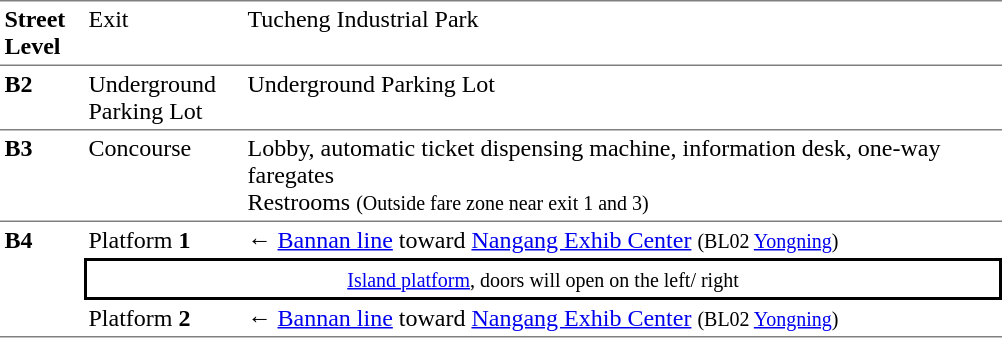<table table border=0 cellspacing=0 cellpadding=3>
<tr>
<td style="border-top:solid 1px gray;border-bottom:solid 1px gray;" width=50 valign=top><strong>Street Level</strong></td>
<td style="border-top:solid 1px gray;border-bottom:solid 1px gray;" width=100 valign=top>Exit</td>
<td style="border-top:solid 1px gray;border-bottom:solid 1px gray;" width=500 valign=top>Tucheng Industrial Park</td>
</tr>
<tr>
<td style="border-bottom:solid 1px gray;" width=50 valign=top><strong>B2</strong></td>
<td style="border-bottom:solid 1px gray;" width=100 valign=top>Underground Parking Lot</td>
<td style="border-bottom:solid 1px gray;" width=500 valign=top>Underground Parking Lot</td>
</tr>
<tr>
<td style="border-bottom:solid 1px gray;" width=50 valign=top><strong>B3</strong></td>
<td style="border-bottom:solid 1px gray;" width=100 valign=top>Concourse</td>
<td style="border-bottom:solid 1px gray;" width=500 valign=top>Lobby, automatic ticket dispensing machine, information desk, one-way faregates<br>Restrooms <small>(Outside fare zone near exit 1 and 3)</small></td>
</tr>
<tr>
<td style="border-bottom:solid 1px gray;" rowspan=3 valign=top><strong>B4</strong></td>
<td>Platform <span><strong>1</strong></span></td>
<td>←  <a href='#'>Bannan line</a> toward <a href='#'>Nangang Exhib Center</a> <small>(BL02 <a href='#'>Yongning</a>)</small></td>
</tr>
<tr>
<td style="border-top:solid 2px black;border-right:solid 2px black;border-left:solid 2px black;border-bottom:solid 2px black;text-align:center;" colspan=2><small><a href='#'>Island platform</a>, doors will open on the left/ right</small></td>
</tr>
<tr>
<td style="border-bottom:solid 1px gray;">Platform <span><strong>2</strong></span></td>
<td style="border-bottom:solid 1px gray;">←  <a href='#'>Bannan line</a> toward <a href='#'>Nangang Exhib Center</a> <small>(BL02 <a href='#'>Yongning</a>)</small></td>
</tr>
</table>
